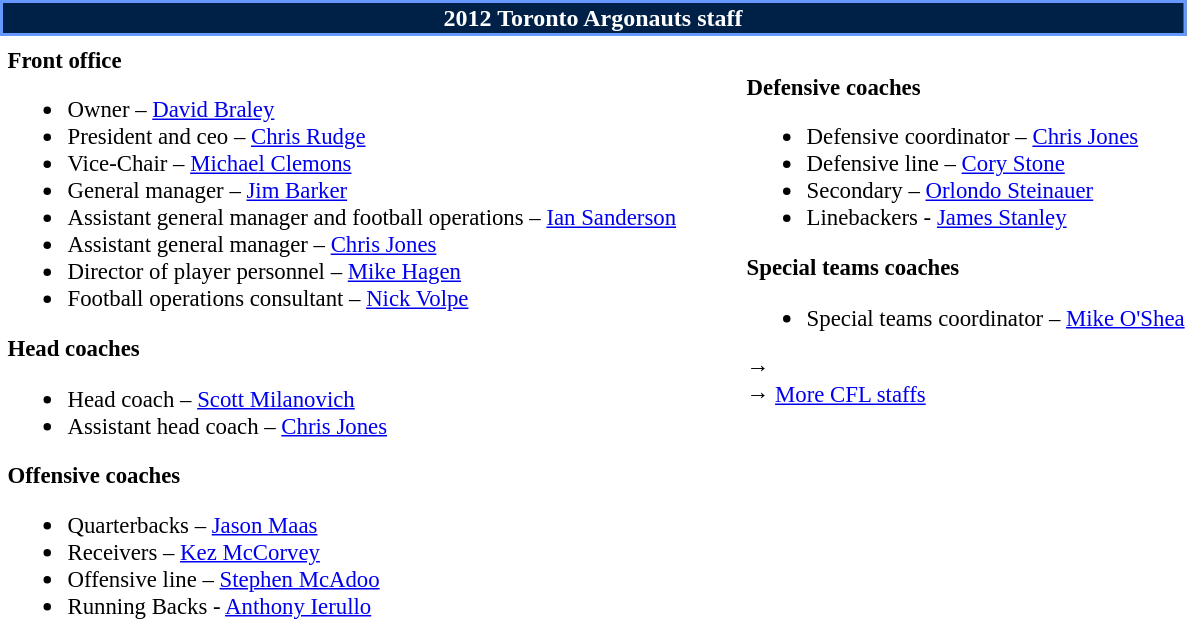<table class="toccolours" style="text-align: left;">
<tr>
<th colspan=7 style="background:#002147; border: 2px solid #6699FF; color:#FFFFFF; text-align:center;"><strong>2012 Toronto Argonauts staff</strong></th>
</tr>
<tr>
<td colspan=7 align="right"></td>
</tr>
<tr>
<td valign="top"></td>
<td style="font-size: 95%;" valign="top"><strong>Front office</strong><br><ul><li>Owner – <a href='#'>David Braley</a></li><li>President and ceo – <a href='#'>Chris Rudge</a></li><li>Vice-Chair – <a href='#'>Michael Clemons</a></li><li>General manager – <a href='#'>Jim Barker</a></li><li>Assistant general manager and football operations – <a href='#'>Ian Sanderson</a></li><li>Assistant general manager – <a href='#'>Chris Jones</a></li><li>Director of player personnel – <a href='#'>Mike Hagen</a></li><li>Football operations consultant – <a href='#'>Nick Volpe</a></li></ul><strong>Head coaches</strong><ul><li>Head coach – <a href='#'>Scott Milanovich</a></li><li>Assistant head coach – <a href='#'>Chris Jones</a></li></ul><strong>Offensive coaches</strong><ul><li>Quarterbacks – <a href='#'>Jason Maas</a></li><li>Receivers – <a href='#'>Kez McCorvey</a></li><li>Offensive line – <a href='#'>Stephen McAdoo</a></li><li>Running Backs - <a href='#'>Anthony Ierullo</a></li></ul></td>
<td width="35"> </td>
<td valign="top"></td>
<td style="font-size: 95%;" valign="top"><br><strong>Defensive coaches</strong><ul><li>Defensive coordinator – <a href='#'>Chris Jones</a></li><li>Defensive line – <a href='#'>Cory Stone</a></li><li>Secondary – <a href='#'>Orlondo Steinauer</a></li><li>Linebackers - <a href='#'>James Stanley</a></li></ul><strong>Special teams coaches</strong><ul><li>Special teams coordinator – <a href='#'>Mike O'Shea</a></li></ul>→ <span></span><br>
→ <a href='#'>More CFL staffs</a></td>
</tr>
</table>
